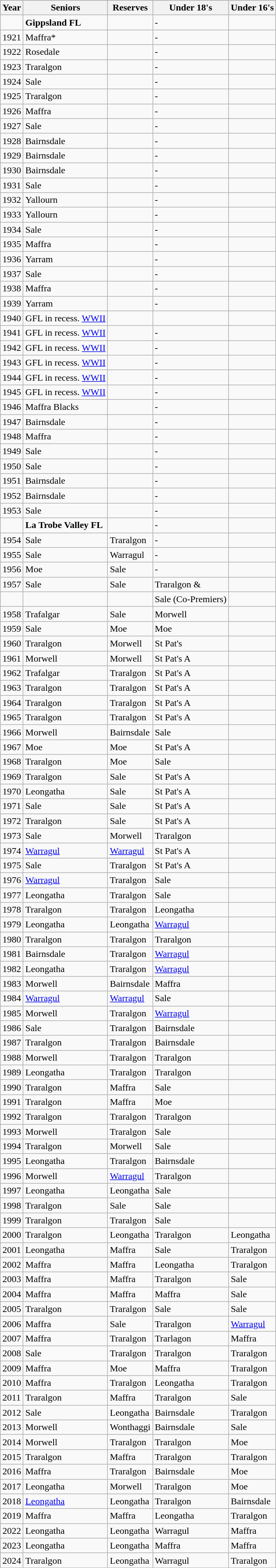<table class="wikitable">
<tr bgcolor=#bdb76b>
<th style= WIDTH="70">Year</th>
<th style= WIDTH="120">Seniors</th>
<th style= WIDTH="100">Reserves</th>
<th style= WIDTH="100">Under 18's</th>
<th style= WIDTH="100">Under 16's</th>
</tr>
<tr>
<td></td>
<td><strong>Gippsland FL</strong></td>
<td></td>
<td>-</td>
<td></td>
</tr>
<tr>
<td>1921</td>
<td>Maffra*</td>
<td></td>
<td>-</td>
<td></td>
</tr>
<tr>
<td>1922</td>
<td>Rosedale</td>
<td></td>
<td>-</td>
<td></td>
</tr>
<tr>
<td>1923</td>
<td>Traralgon </td>
<td></td>
<td>-</td>
<td></td>
</tr>
<tr>
<td>1924</td>
<td>Sale</td>
<td></td>
<td>-</td>
<td></td>
</tr>
<tr>
<td>1925</td>
<td>Traralgon</td>
<td></td>
<td>-</td>
<td></td>
</tr>
<tr>
<td>1926</td>
<td>Maffra</td>
<td></td>
<td>-</td>
<td></td>
</tr>
<tr>
<td>1927</td>
<td>Sale </td>
<td></td>
<td>-</td>
<td></td>
</tr>
<tr>
<td>1928</td>
<td>Bairnsdale</td>
<td></td>
<td>-</td>
<td></td>
</tr>
<tr>
<td>1929</td>
<td>Bairnsdale</td>
<td></td>
<td>-</td>
<td></td>
</tr>
<tr>
<td>1930</td>
<td>Bairnsdale</td>
<td></td>
<td>-</td>
<td></td>
</tr>
<tr>
<td>1931</td>
<td>Sale</td>
<td></td>
<td>-</td>
<td></td>
</tr>
<tr>
<td>1932</td>
<td>Yallourn </td>
<td></td>
<td>-</td>
<td></td>
</tr>
<tr>
<td>1933</td>
<td>Yallourn </td>
<td></td>
<td>-</td>
<td></td>
</tr>
<tr>
<td>1934</td>
<td>Sale</td>
<td></td>
<td>-</td>
<td></td>
</tr>
<tr>
<td>1935</td>
<td>Maffra </td>
<td></td>
<td>-</td>
<td></td>
</tr>
<tr>
<td>1936</td>
<td>Yarram </td>
<td></td>
<td>-</td>
<td></td>
</tr>
<tr>
<td>1937</td>
<td>Sale </td>
<td></td>
<td>-</td>
<td></td>
</tr>
<tr>
<td>1938</td>
<td>Maffra </td>
<td></td>
<td>-</td>
<td></td>
</tr>
<tr>
<td>1939</td>
<td>Yarram</td>
<td></td>
<td>-</td>
<td></td>
</tr>
<tr>
<td>1940</td>
<td>GFL in recess. <a href='#'>WWII</a></td>
<td></td>
<td></td>
<td></td>
</tr>
<tr>
<td>1941</td>
<td>GFL in recess. <a href='#'>WWII</a></td>
<td></td>
<td>-</td>
<td></td>
</tr>
<tr>
<td>1942</td>
<td>GFL in recess. <a href='#'>WWII</a></td>
<td></td>
<td>-</td>
<td></td>
</tr>
<tr>
<td>1943</td>
<td>GFL in recess. <a href='#'>WWII</a></td>
<td></td>
<td>-</td>
<td></td>
</tr>
<tr>
<td>1944</td>
<td>GFL in recess. <a href='#'>WWII</a></td>
<td></td>
<td>-</td>
<td></td>
</tr>
<tr>
<td>1945</td>
<td>GFL in recess. <a href='#'>WWII</a></td>
<td></td>
<td>-</td>
<td></td>
</tr>
<tr>
<td>1946</td>
<td>Maffra Blacks</td>
<td></td>
<td>-</td>
<td></td>
</tr>
<tr>
<td>1947</td>
<td>Bairnsdale</td>
<td></td>
<td>-</td>
<td></td>
</tr>
<tr>
<td>1948</td>
<td>Maffra</td>
<td></td>
<td>-</td>
<td></td>
</tr>
<tr>
<td>1949</td>
<td>Sale</td>
<td></td>
<td>-</td>
<td></td>
</tr>
<tr>
<td>1950</td>
<td>Sale</td>
<td></td>
<td>-</td>
<td></td>
</tr>
<tr>
<td>1951</td>
<td>Bairnsdale</td>
<td></td>
<td>-</td>
<td></td>
</tr>
<tr>
<td>1952</td>
<td>Bairnsdale</td>
<td></td>
<td>-</td>
<td></td>
</tr>
<tr>
<td>1953</td>
<td>Sale</td>
<td></td>
<td>-</td>
<td></td>
</tr>
<tr>
<td></td>
<td><strong>La Trobe Valley FL</strong></td>
<td></td>
<td>-</td>
<td></td>
</tr>
<tr>
<td>1954</td>
<td>Sale</td>
<td>Traralgon</td>
<td>-</td>
<td></td>
</tr>
<tr>
<td>1955</td>
<td>Sale</td>
<td>Warragul</td>
<td>-</td>
<td></td>
</tr>
<tr>
<td>1956</td>
<td>Moe</td>
<td>Sale</td>
<td>-</td>
<td></td>
</tr>
<tr>
<td>1957</td>
<td>Sale</td>
<td>Sale</td>
<td>Traralgon &</td>
<td></td>
</tr>
<tr>
<td></td>
<td></td>
<td></td>
<td>Sale (Co-Premiers)</td>
<td></td>
</tr>
<tr>
<td>1958</td>
<td>Trafalgar</td>
<td>Sale</td>
<td>Morwell</td>
<td></td>
</tr>
<tr>
<td>1959</td>
<td>Sale</td>
<td>Moe</td>
<td>Moe</td>
<td></td>
</tr>
<tr>
<td>1960</td>
<td>Traralgon</td>
<td>Morwell</td>
<td>St Pat's</td>
<td></td>
</tr>
<tr>
<td>1961</td>
<td>Morwell</td>
<td>Morwell</td>
<td>St Pat's A</td>
<td></td>
</tr>
<tr>
<td>1962</td>
<td>Trafalgar</td>
<td>Traralgon</td>
<td>St Pat's A</td>
<td></td>
</tr>
<tr>
<td>1963</td>
<td>Traralgon</td>
<td>Traralgon</td>
<td>St Pat's A</td>
<td></td>
</tr>
<tr>
<td>1964</td>
<td>Traralgon</td>
<td>Traralgon</td>
<td>St Pat's A</td>
<td></td>
</tr>
<tr>
<td>1965</td>
<td>Traralgon</td>
<td>Traralgon</td>
<td>St Pat's A</td>
<td></td>
</tr>
<tr>
<td>1966</td>
<td>Morwell</td>
<td>Bairnsdale</td>
<td>Sale</td>
<td></td>
</tr>
<tr>
<td>1967</td>
<td>Moe</td>
<td>Moe</td>
<td>St Pat's A</td>
<td></td>
</tr>
<tr>
<td>1968</td>
<td>Traralgon</td>
<td>Moe</td>
<td>Sale</td>
<td></td>
</tr>
<tr>
<td>1969</td>
<td>Traralgon</td>
<td>Sale</td>
<td>St Pat's A</td>
<td></td>
</tr>
<tr>
<td>1970</td>
<td>Leongatha</td>
<td>Sale</td>
<td>St Pat's A</td>
<td></td>
</tr>
<tr>
<td>1971</td>
<td>Sale</td>
<td>Sale</td>
<td>St Pat's A</td>
<td></td>
</tr>
<tr>
<td>1972</td>
<td>Traralgon</td>
<td>Sale</td>
<td>St Pat's A</td>
<td></td>
</tr>
<tr>
<td>1973</td>
<td>Sale</td>
<td>Morwell</td>
<td>Traralgon</td>
<td></td>
</tr>
<tr>
<td>1974</td>
<td><a href='#'>Warragul</a></td>
<td><a href='#'>Warragul</a></td>
<td>St Pat's A</td>
<td></td>
</tr>
<tr>
<td>1975</td>
<td>Sale</td>
<td>Traralgon</td>
<td>St Pat's A</td>
<td></td>
</tr>
<tr>
<td>1976</td>
<td><a href='#'>Warragul</a></td>
<td>Traralgon</td>
<td>Sale</td>
<td></td>
</tr>
<tr>
<td>1977</td>
<td>Leongatha</td>
<td>Traralgon</td>
<td>Sale</td>
<td></td>
</tr>
<tr>
<td>1978</td>
<td>Traralgon</td>
<td>Traralgon</td>
<td>Leongatha</td>
<td></td>
</tr>
<tr>
<td>1979</td>
<td>Leongatha</td>
<td>Leongatha</td>
<td><a href='#'>Warragul</a></td>
<td></td>
</tr>
<tr>
<td>1980</td>
<td>Traralgon</td>
<td>Traralgon</td>
<td>Traralgon</td>
<td></td>
</tr>
<tr>
<td>1981</td>
<td>Bairnsdale</td>
<td>Traralgon</td>
<td><a href='#'>Warragul</a></td>
<td></td>
</tr>
<tr>
<td>1982</td>
<td>Leongatha</td>
<td>Traralgon</td>
<td><a href='#'>Warragul</a></td>
<td></td>
</tr>
<tr>
<td>1983</td>
<td>Morwell</td>
<td>Bairnsdale</td>
<td>Maffra</td>
<td></td>
</tr>
<tr>
<td>1984</td>
<td><a href='#'>Warragul</a></td>
<td><a href='#'>Warragul</a></td>
<td>Sale</td>
<td></td>
</tr>
<tr>
<td>1985</td>
<td>Morwell</td>
<td>Traralgon</td>
<td><a href='#'>Warragul</a></td>
<td></td>
</tr>
<tr>
<td>1986</td>
<td>Sale</td>
<td>Traralgon</td>
<td>Bairnsdale</td>
<td></td>
</tr>
<tr>
<td>1987</td>
<td>Traralgon</td>
<td>Traralgon</td>
<td>Bairnsdale</td>
<td></td>
</tr>
<tr>
<td>1988</td>
<td>Morwell</td>
<td>Traralgon</td>
<td>Traralgon</td>
<td></td>
</tr>
<tr>
<td>1989</td>
<td>Leongatha</td>
<td>Traralgon</td>
<td>Traralgon</td>
<td></td>
</tr>
<tr>
<td>1990</td>
<td>Traralgon</td>
<td>Maffra</td>
<td>Sale</td>
<td></td>
</tr>
<tr>
<td>1991</td>
<td>Traralgon</td>
<td>Maffra</td>
<td>Moe</td>
<td></td>
</tr>
<tr>
<td>1992</td>
<td>Traralgon</td>
<td>Traralgon</td>
<td>Traralgon</td>
<td></td>
</tr>
<tr>
<td>1993</td>
<td>Morwell</td>
<td>Traralgon</td>
<td>Sale</td>
<td></td>
</tr>
<tr>
<td>1994</td>
<td>Traralgon</td>
<td>Morwell</td>
<td>Sale</td>
<td></td>
</tr>
<tr>
<td>1995</td>
<td>Leongatha</td>
<td>Traralgon</td>
<td>Bairnsdale</td>
<td></td>
</tr>
<tr>
<td>1996</td>
<td>Morwell</td>
<td><a href='#'>Warragul</a></td>
<td>Traralgon</td>
<td></td>
</tr>
<tr>
<td>1997</td>
<td>Leongatha</td>
<td>Leongatha</td>
<td>Sale</td>
<td></td>
</tr>
<tr>
<td>1998</td>
<td>Traralgon</td>
<td>Sale</td>
<td>Sale</td>
<td></td>
</tr>
<tr>
<td>1999</td>
<td>Traralgon</td>
<td>Traralgon</td>
<td>Sale</td>
<td></td>
</tr>
<tr>
<td>2000</td>
<td>Traralgon</td>
<td>Leongatha</td>
<td>Traralgon</td>
<td>Leongatha</td>
</tr>
<tr>
<td>2001</td>
<td>Leongatha</td>
<td>Maffra</td>
<td>Sale</td>
<td>Traralgon</td>
</tr>
<tr>
<td>2002</td>
<td>Maffra</td>
<td>Maffra</td>
<td>Leongatha</td>
<td>Traralgon</td>
</tr>
<tr>
<td>2003</td>
<td>Maffra</td>
<td>Maffra</td>
<td>Traralgon</td>
<td>Sale</td>
</tr>
<tr>
<td>2004</td>
<td>Maffra</td>
<td>Maffra</td>
<td>Maffra</td>
<td>Sale</td>
</tr>
<tr>
<td>2005</td>
<td>Traralgon</td>
<td>Traralgon</td>
<td>Sale</td>
<td>Sale</td>
</tr>
<tr>
<td>2006</td>
<td>Maffra</td>
<td>Sale</td>
<td>Traralgon</td>
<td><a href='#'>Warragul</a></td>
</tr>
<tr>
<td>2007</td>
<td>Maffra</td>
<td>Traralgon</td>
<td>Trarlagon</td>
<td>Maffra</td>
</tr>
<tr>
<td>2008</td>
<td>Sale</td>
<td>Traralgon</td>
<td>Traralgon</td>
<td>Traralgon</td>
</tr>
<tr>
<td>2009</td>
<td>Maffra</td>
<td>Moe</td>
<td>Maffra</td>
<td>Traralgon</td>
</tr>
<tr>
<td>2010</td>
<td>Maffra</td>
<td>Traralgon</td>
<td>Leongatha</td>
<td>Traralgon</td>
</tr>
<tr>
<td>2011</td>
<td>Traralgon</td>
<td>Maffra</td>
<td>Traralgon</td>
<td>Sale</td>
</tr>
<tr>
<td>2012</td>
<td>Sale</td>
<td>Leongatha</td>
<td>Bairnsdale</td>
<td>Traralgon</td>
</tr>
<tr>
<td>2013</td>
<td>Morwell</td>
<td>Wonthaggi</td>
<td>Bairnsdale</td>
<td>Sale</td>
</tr>
<tr>
<td>2014</td>
<td>Morwell</td>
<td>Traralgon</td>
<td>Traralgon</td>
<td>Moe</td>
</tr>
<tr>
<td>2015</td>
<td>Traralgon</td>
<td>Maffra</td>
<td>Traralgon</td>
<td>Traralgon</td>
</tr>
<tr>
<td>2016</td>
<td>Maffra</td>
<td>Traralgon</td>
<td>Bairnsdale</td>
<td>Moe</td>
</tr>
<tr>
<td>2017</td>
<td>Leongatha</td>
<td>Morwell</td>
<td>Traralgon</td>
<td>Moe</td>
</tr>
<tr>
<td>2018</td>
<td><a href='#'>Leongatha</a></td>
<td>Leongatha</td>
<td>Traralgon</td>
<td>Bairnsdale</td>
</tr>
<tr>
<td>2019<br></td>
<td>Maffra</td>
<td>Maffra</td>
<td>Leongatha</td>
<td>Traralgon</td>
</tr>
<tr>
<td>2022<br></td>
<td>Leongatha</td>
<td>Leongatha</td>
<td>Warragul</td>
<td>Maffra</td>
</tr>
<tr>
<td>2023<br></td>
<td>Leongatha</td>
<td>Leongatha</td>
<td>Maffra</td>
<td>Maffra</td>
</tr>
<tr>
<td>2024<br></td>
<td>Traralgon</td>
<td>Leongatha</td>
<td>Warragul</td>
<td>Traralgon</td>
</tr>
</table>
